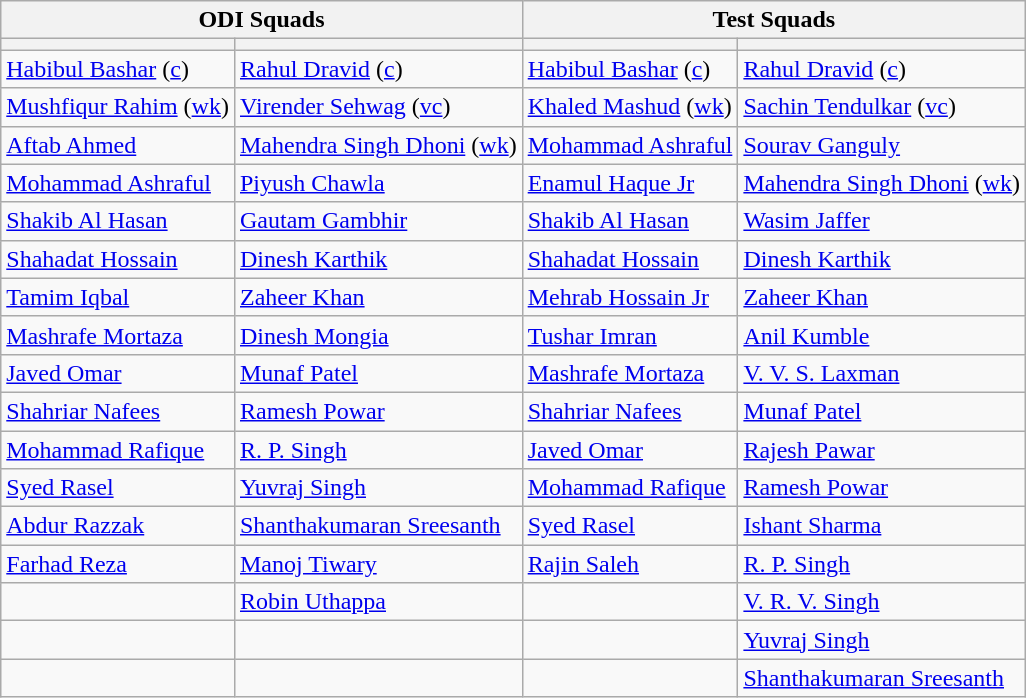<table class="wikitable">
<tr>
<th colspan=2>ODI Squads</th>
<th colspan=2>Test Squads</th>
</tr>
<tr>
<th></th>
<th></th>
<th></th>
<th></th>
</tr>
<tr>
<td><a href='#'>Habibul Bashar</a> (<a href='#'>c</a>)</td>
<td><a href='#'>Rahul Dravid</a> (<a href='#'>c</a>)</td>
<td><a href='#'>Habibul Bashar</a> (<a href='#'>c</a>)</td>
<td><a href='#'>Rahul Dravid</a> (<a href='#'>c</a>)</td>
</tr>
<tr>
<td><a href='#'>Mushfiqur Rahim</a> (<a href='#'>wk</a>)</td>
<td><a href='#'>Virender Sehwag</a> (<a href='#'>vc</a>)</td>
<td><a href='#'>Khaled Mashud</a> (<a href='#'>wk</a>)</td>
<td><a href='#'>Sachin Tendulkar</a> (<a href='#'>vc</a>)</td>
</tr>
<tr>
<td><a href='#'>Aftab Ahmed</a></td>
<td><a href='#'>Mahendra Singh Dhoni</a> (<a href='#'>wk</a>)</td>
<td><a href='#'>Mohammad Ashraful</a></td>
<td><a href='#'>Sourav Ganguly</a></td>
</tr>
<tr>
<td><a href='#'>Mohammad Ashraful</a></td>
<td><a href='#'>Piyush Chawla</a></td>
<td><a href='#'>Enamul Haque Jr</a></td>
<td><a href='#'>Mahendra Singh Dhoni</a> (<a href='#'>wk</a>)</td>
</tr>
<tr>
<td><a href='#'>Shakib Al Hasan</a></td>
<td><a href='#'>Gautam Gambhir</a></td>
<td><a href='#'>Shakib Al Hasan</a></td>
<td><a href='#'>Wasim Jaffer</a></td>
</tr>
<tr>
<td><a href='#'>Shahadat Hossain</a></td>
<td><a href='#'>Dinesh Karthik</a></td>
<td><a href='#'>Shahadat Hossain</a></td>
<td><a href='#'>Dinesh Karthik</a></td>
</tr>
<tr>
<td><a href='#'>Tamim Iqbal</a></td>
<td><a href='#'>Zaheer Khan</a></td>
<td><a href='#'>Mehrab Hossain Jr</a></td>
<td><a href='#'>Zaheer Khan</a></td>
</tr>
<tr>
<td><a href='#'>Mashrafe Mortaza</a></td>
<td><a href='#'>Dinesh Mongia</a></td>
<td><a href='#'>Tushar Imran</a></td>
<td><a href='#'>Anil Kumble</a></td>
</tr>
<tr>
<td><a href='#'>Javed Omar</a></td>
<td><a href='#'>Munaf Patel</a></td>
<td><a href='#'>Mashrafe Mortaza</a></td>
<td><a href='#'>V. V. S. Laxman</a></td>
</tr>
<tr>
<td><a href='#'>Shahriar Nafees</a></td>
<td><a href='#'>Ramesh Powar</a></td>
<td><a href='#'>Shahriar Nafees</a></td>
<td><a href='#'>Munaf Patel</a></td>
</tr>
<tr>
<td><a href='#'>Mohammad Rafique</a></td>
<td><a href='#'>R. P. Singh</a></td>
<td><a href='#'>Javed Omar</a></td>
<td><a href='#'>Rajesh Pawar</a></td>
</tr>
<tr>
<td><a href='#'>Syed Rasel</a></td>
<td><a href='#'>Yuvraj Singh</a></td>
<td><a href='#'>Mohammad Rafique</a></td>
<td><a href='#'>Ramesh Powar</a></td>
</tr>
<tr>
<td><a href='#'>Abdur Razzak</a></td>
<td><a href='#'>Shanthakumaran Sreesanth</a></td>
<td><a href='#'>Syed Rasel</a></td>
<td><a href='#'>Ishant Sharma</a></td>
</tr>
<tr>
<td><a href='#'>Farhad Reza</a></td>
<td><a href='#'>Manoj Tiwary</a></td>
<td><a href='#'>Rajin Saleh</a></td>
<td><a href='#'>R. P. Singh</a></td>
</tr>
<tr>
<td></td>
<td><a href='#'>Robin Uthappa</a></td>
<td></td>
<td><a href='#'>V. R. V. Singh</a></td>
</tr>
<tr>
<td></td>
<td></td>
<td></td>
<td><a href='#'>Yuvraj Singh</a></td>
</tr>
<tr>
<td></td>
<td></td>
<td></td>
<td><a href='#'>Shanthakumaran Sreesanth</a></td>
</tr>
</table>
